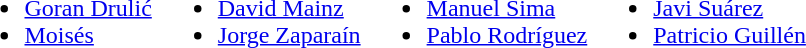<table>
<tr ---- Style="Vertical-align:top">
<td><br><ul><li> <a href='#'>Goran Drulić</a></li><li> <a href='#'>Moisés</a></li></ul></td>
<td><br><ul><li> <a href='#'>David Mainz</a></li><li> <a href='#'>Jorge Zaparaín</a></li></ul></td>
<td><br><ul><li> <a href='#'>Manuel Sima</a></li><li> <a href='#'>Pablo Rodríguez</a></li></ul></td>
<td><br><ul><li> <a href='#'>Javi Suárez</a></li><li> <a href='#'>Patricio Guillén</a></li></ul></td>
</tr>
</table>
